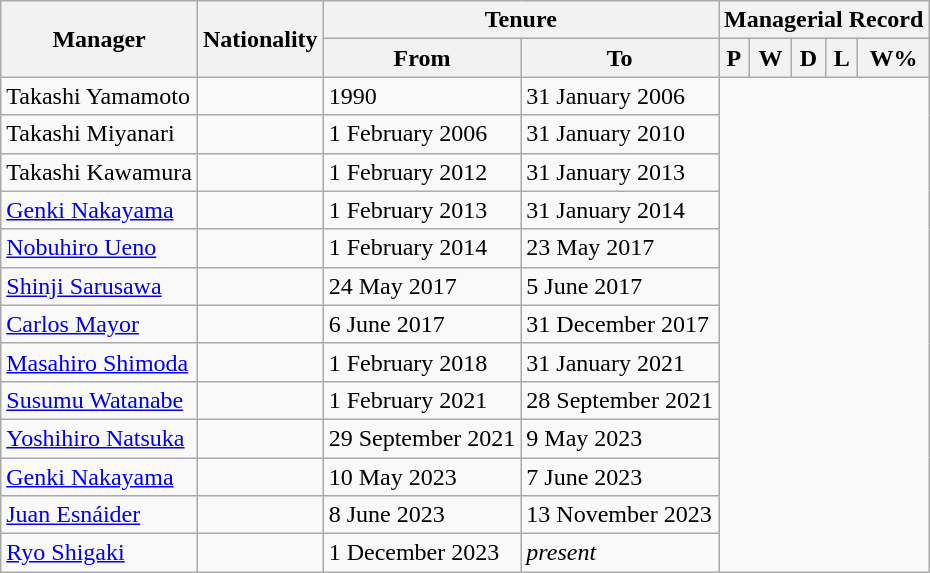<table class="wikitable">
<tr>
<th rowspan="2">Manager</th>
<th rowspan="2">Nationality</th>
<th colspan="2">Tenure</th>
<th colspan="5">Managerial Record</th>
</tr>
<tr>
<th>From</th>
<th>To</th>
<th>P</th>
<th>W</th>
<th>D</th>
<th>L</th>
<th>W%</th>
</tr>
<tr>
<td>Takashi Yamamoto</td>
<td></td>
<td>1990</td>
<td>31 January 2006</td>
</tr>
<tr>
<td>Takashi Miyanari</td>
<td></td>
<td>1 February 2006</td>
<td>31 January 2010</td>
</tr>
<tr>
<td>Takashi Kawamura</td>
<td></td>
<td>1 February 2012</td>
<td>31 January 2013</td>
</tr>
<tr>
<td><a href='#'>Genki Nakayama</a></td>
<td></td>
<td>1 February 2013</td>
<td>31 January 2014</td>
</tr>
<tr>
<td><a href='#'>Nobuhiro Ueno</a></td>
<td></td>
<td>1 February 2014</td>
<td>23 May 2017<br></td>
</tr>
<tr>
<td><a href='#'>Shinji Sarusawa</a></td>
<td></td>
<td>24 May 2017</td>
<td>5 June 2017<br></td>
</tr>
<tr>
<td><a href='#'>Carlos Mayor</a></td>
<td></td>
<td>6 June 2017</td>
<td>31 December 2017<br></td>
</tr>
<tr>
<td><a href='#'>Masahiro Shimoda</a></td>
<td></td>
<td>1 February 2018</td>
<td>31 January 2021<br></td>
</tr>
<tr>
<td><a href='#'>Susumu Watanabe</a></td>
<td></td>
<td>1 February 2021</td>
<td>28 September 2021<br></td>
</tr>
<tr>
<td><a href='#'>Yoshihiro Natsuka</a></td>
<td></td>
<td>29 September 2021</td>
<td>9 May 2023<br></td>
</tr>
<tr>
<td><a href='#'>Genki Nakayama</a></td>
<td></td>
<td>10 May 2023</td>
<td>7 June 2023<br></td>
</tr>
<tr>
<td><a href='#'>Juan Esnáider</a></td>
<td></td>
<td>8 June 2023</td>
<td>13 November 2023<br></td>
</tr>
<tr>
<td><a href='#'>Ryo Shigaki</a></td>
<td></td>
<td>1 December 2023</td>
<td><em>present</em><br></td>
</tr>
</table>
